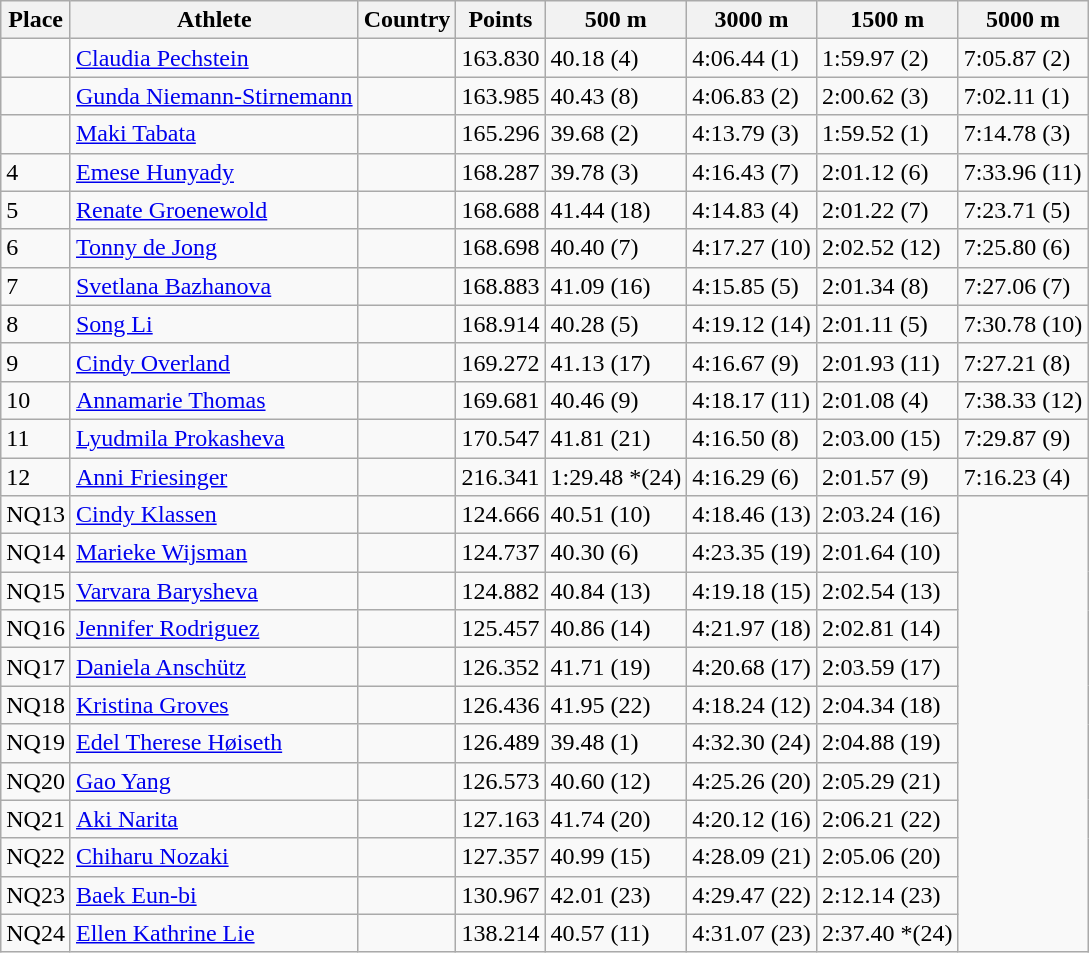<table class="wikitable sortable">
<tr>
<th>Place</th>
<th>Athlete</th>
<th>Country</th>
<th>Points</th>
<th>500 m</th>
<th>3000 m</th>
<th>1500 m</th>
<th>5000 m</th>
</tr>
<tr>
<td></td>
<td><a href='#'>Claudia Pechstein</a></td>
<td></td>
<td>163.830</td>
<td>40.18 (4)</td>
<td>4:06.44 (1)</td>
<td>1:59.97 (2)</td>
<td>7:05.87 (2)</td>
</tr>
<tr>
<td></td>
<td><a href='#'>Gunda Niemann-Stirnemann</a></td>
<td></td>
<td>163.985</td>
<td>40.43 (8)</td>
<td>4:06.83 (2)</td>
<td>2:00.62 (3)</td>
<td>7:02.11 (1)</td>
</tr>
<tr>
<td></td>
<td><a href='#'>Maki Tabata</a></td>
<td></td>
<td>165.296</td>
<td>39.68 (2)</td>
<td>4:13.79 (3)</td>
<td>1:59.52 (1)</td>
<td>7:14.78 (3)</td>
</tr>
<tr>
<td>4</td>
<td><a href='#'>Emese Hunyady</a></td>
<td></td>
<td>168.287</td>
<td>39.78 (3)</td>
<td>4:16.43 (7)</td>
<td>2:01.12 (6)</td>
<td>7:33.96 (11)</td>
</tr>
<tr>
<td>5</td>
<td><a href='#'>Renate Groenewold</a></td>
<td></td>
<td>168.688</td>
<td>41.44 (18)</td>
<td>4:14.83 (4)</td>
<td>2:01.22 (7)</td>
<td>7:23.71 (5)</td>
</tr>
<tr>
<td>6</td>
<td><a href='#'>Tonny de Jong</a></td>
<td></td>
<td>168.698</td>
<td>40.40 (7)</td>
<td>4:17.27 (10)</td>
<td>2:02.52 (12)</td>
<td>7:25.80 (6)</td>
</tr>
<tr>
<td>7</td>
<td><a href='#'>Svetlana Bazhanova</a></td>
<td></td>
<td>168.883</td>
<td>41.09 (16)</td>
<td>4:15.85 (5)</td>
<td>2:01.34 (8)</td>
<td>7:27.06 (7)</td>
</tr>
<tr>
<td>8</td>
<td><a href='#'>Song Li</a></td>
<td></td>
<td>168.914</td>
<td>40.28 (5)</td>
<td>4:19.12 (14)</td>
<td>2:01.11 (5)</td>
<td>7:30.78 (10)</td>
</tr>
<tr>
<td>9</td>
<td><a href='#'>Cindy Overland</a></td>
<td></td>
<td>169.272</td>
<td>41.13 (17)</td>
<td>4:16.67 (9)</td>
<td>2:01.93 (11)</td>
<td>7:27.21 (8)</td>
</tr>
<tr>
<td>10</td>
<td><a href='#'>Annamarie Thomas</a></td>
<td></td>
<td>169.681</td>
<td>40.46 (9)</td>
<td>4:18.17 (11)</td>
<td>2:01.08 (4)</td>
<td>7:38.33 (12)</td>
</tr>
<tr>
<td>11</td>
<td><a href='#'>Lyudmila Prokasheva</a></td>
<td></td>
<td>170.547</td>
<td>41.81 (21)</td>
<td>4:16.50 (8)</td>
<td>2:03.00 (15)</td>
<td>7:29.87 (9)</td>
</tr>
<tr>
<td>12</td>
<td><a href='#'>Anni Friesinger</a></td>
<td></td>
<td>216.341</td>
<td>1:29.48 *(24)</td>
<td>4:16.29 (6)</td>
<td>2:01.57 (9)</td>
<td>7:16.23 (4)</td>
</tr>
<tr>
<td>NQ13</td>
<td><a href='#'>Cindy Klassen</a></td>
<td></td>
<td>124.666</td>
<td>40.51 (10)</td>
<td>4:18.46 (13)</td>
<td>2:03.24 (16)</td>
</tr>
<tr>
<td>NQ14</td>
<td><a href='#'>Marieke Wijsman</a></td>
<td></td>
<td>124.737</td>
<td>40.30 (6)</td>
<td>4:23.35 (19)</td>
<td>2:01.64 (10)</td>
</tr>
<tr>
<td>NQ15</td>
<td><a href='#'>Varvara Barysheva</a></td>
<td></td>
<td>124.882</td>
<td>40.84 (13)</td>
<td>4:19.18 (15)</td>
<td>2:02.54 (13)</td>
</tr>
<tr>
<td>NQ16</td>
<td><a href='#'>Jennifer Rodriguez</a></td>
<td></td>
<td>125.457</td>
<td>40.86 (14)</td>
<td>4:21.97 (18)</td>
<td>2:02.81 (14)</td>
</tr>
<tr>
<td>NQ17</td>
<td><a href='#'>Daniela Anschütz</a></td>
<td></td>
<td>126.352</td>
<td>41.71 (19)</td>
<td>4:20.68 (17)</td>
<td>2:03.59 (17)</td>
</tr>
<tr>
<td>NQ18</td>
<td><a href='#'>Kristina Groves</a></td>
<td></td>
<td>126.436</td>
<td>41.95 (22)</td>
<td>4:18.24 (12)</td>
<td>2:04.34 (18)</td>
</tr>
<tr>
<td>NQ19</td>
<td><a href='#'>Edel Therese Høiseth</a></td>
<td></td>
<td>126.489</td>
<td>39.48 (1)</td>
<td>4:32.30 (24)</td>
<td>2:04.88 (19)</td>
</tr>
<tr>
<td>NQ20</td>
<td><a href='#'>Gao Yang</a></td>
<td></td>
<td>126.573</td>
<td>40.60 (12)</td>
<td>4:25.26 (20)</td>
<td>2:05.29 (21)</td>
</tr>
<tr>
<td>NQ21</td>
<td><a href='#'>Aki Narita</a></td>
<td></td>
<td>127.163</td>
<td>41.74 (20)</td>
<td>4:20.12 (16)</td>
<td>2:06.21 (22)</td>
</tr>
<tr>
<td>NQ22</td>
<td><a href='#'>Chiharu Nozaki</a></td>
<td></td>
<td>127.357</td>
<td>40.99 (15)</td>
<td>4:28.09 (21)</td>
<td>2:05.06 (20)</td>
</tr>
<tr>
<td>NQ23</td>
<td><a href='#'>Baek Eun-bi</a></td>
<td></td>
<td>130.967</td>
<td>42.01 (23)</td>
<td>4:29.47 (22)</td>
<td>2:12.14 (23)</td>
</tr>
<tr>
<td>NQ24</td>
<td><a href='#'>Ellen Kathrine Lie</a></td>
<td></td>
<td>138.214</td>
<td>40.57 (11)</td>
<td>4:31.07 (23)</td>
<td>2:37.40 *(24)</td>
</tr>
</table>
